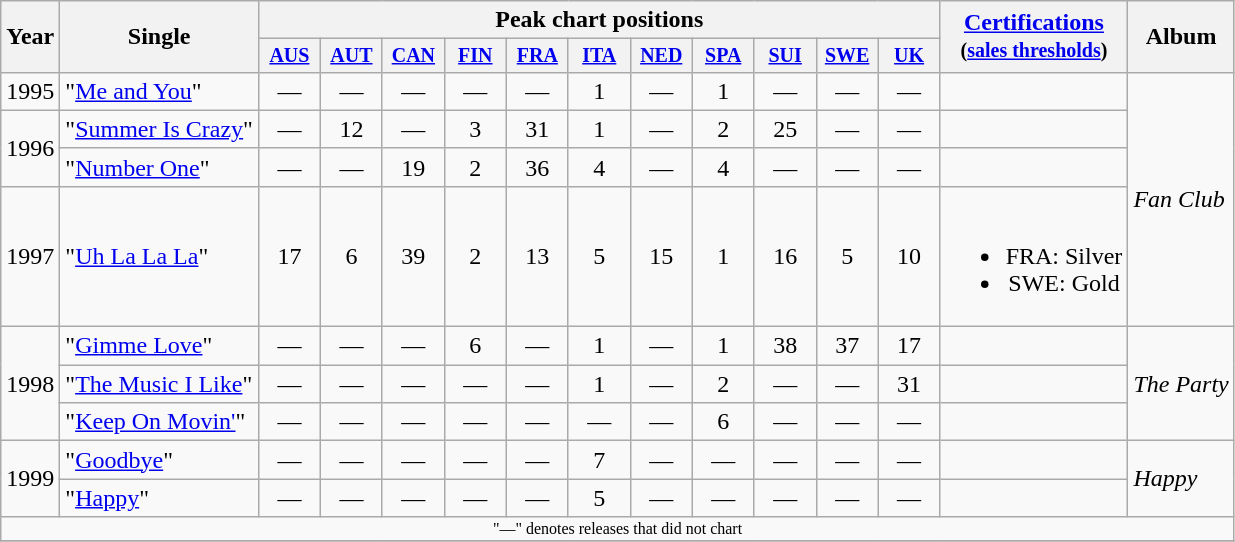<table class="wikitable" style="text-align:center;">
<tr>
<th rowspan="2">Year</th>
<th rowspan="2">Single</th>
<th colspan="11">Peak chart positions</th>
<th rowspan="2"><a href='#'>Certifications</a><br><small>(<a href='#'>sales thresholds</a>)</small></th>
<th rowspan="2">Album</th>
</tr>
<tr style="font-size:smaller;">
<th width="35"><a href='#'>AUS</a><br></th>
<th width="35"><a href='#'>AUT</a><br></th>
<th width="35"><a href='#'>CAN</a><br></th>
<th width="35"><a href='#'>FIN</a><br></th>
<th width="35"><a href='#'>FRA</a><br></th>
<th width="35"><a href='#'>ITA</a><br></th>
<th width="35"><a href='#'>NED</a><br></th>
<th width="35"><a href='#'>SPA</a><br></th>
<th width="35"><a href='#'>SUI</a><br></th>
<th width="35"><a href='#'>SWE</a><br></th>
<th width="35"><a href='#'>UK</a><br></th>
</tr>
<tr>
<td>1995</td>
<td align="left">"<a href='#'>Me and You</a>"</td>
<td>—</td>
<td>—</td>
<td>—</td>
<td>—</td>
<td>—</td>
<td>1</td>
<td>—</td>
<td>1</td>
<td>—</td>
<td>—</td>
<td>—</td>
<td></td>
<td align="left" rowspan="4"><em>Fan Club</em></td>
</tr>
<tr>
<td rowspan="2">1996</td>
<td align="left">"<a href='#'>Summer Is Crazy</a>"</td>
<td>—</td>
<td>12</td>
<td>—</td>
<td>3</td>
<td>31</td>
<td>1</td>
<td>—</td>
<td>2</td>
<td>25</td>
<td>—</td>
<td>—</td>
<td></td>
</tr>
<tr>
<td align="left">"<a href='#'>Number One</a>"</td>
<td>—</td>
<td>—</td>
<td>19</td>
<td>2</td>
<td>36</td>
<td>4</td>
<td>—</td>
<td>4</td>
<td>—</td>
<td>—</td>
<td>—</td>
<td></td>
</tr>
<tr>
<td>1997</td>
<td align="left">"<a href='#'>Uh La La La</a>"</td>
<td>17</td>
<td>6</td>
<td>39</td>
<td>2</td>
<td>13</td>
<td>5</td>
<td>15</td>
<td>1</td>
<td>16</td>
<td>5</td>
<td>10</td>
<td><br><ul><li>FRA: Silver</li><li>SWE: Gold</li></ul></td>
</tr>
<tr>
<td rowspan=3>1998</td>
<td align="left">"<a href='#'>Gimme Love</a>"</td>
<td>—</td>
<td>—</td>
<td>—</td>
<td>6</td>
<td>—</td>
<td>1</td>
<td>—</td>
<td>1</td>
<td>38</td>
<td>37</td>
<td>17</td>
<td></td>
<td align="left" rowspan="3"><em>The Party</em></td>
</tr>
<tr>
<td align="left">"<a href='#'>The Music I Like</a>"</td>
<td>—</td>
<td>—</td>
<td>—</td>
<td>—</td>
<td>—</td>
<td>1</td>
<td>—</td>
<td>2</td>
<td>—</td>
<td>—</td>
<td>31</td>
<td></td>
</tr>
<tr>
<td align="left">"<a href='#'>Keep On Movin'</a>"</td>
<td>—</td>
<td>—</td>
<td>—</td>
<td>—</td>
<td>—</td>
<td>—</td>
<td>—</td>
<td>6</td>
<td>—</td>
<td>—</td>
<td>—</td>
<td></td>
</tr>
<tr>
<td rowspan=2>1999</td>
<td align="left">"<a href='#'>Goodbye</a>"</td>
<td>—</td>
<td>—</td>
<td>—</td>
<td>—</td>
<td>—</td>
<td>7</td>
<td>—</td>
<td>—</td>
<td>—</td>
<td>—</td>
<td>—</td>
<td></td>
<td align="left" rowspan="2"><em>Happy</em></td>
</tr>
<tr>
<td align="left">"<a href='#'>Happy</a>"</td>
<td>—</td>
<td>—</td>
<td>—</td>
<td>—</td>
<td>—</td>
<td>5</td>
<td>—</td>
<td>—</td>
<td>—</td>
<td>—</td>
<td>—</td>
<td></td>
</tr>
<tr>
<td colspan="15" style="font-size:8pt">"—" denotes releases that did not chart</td>
</tr>
<tr>
</tr>
</table>
